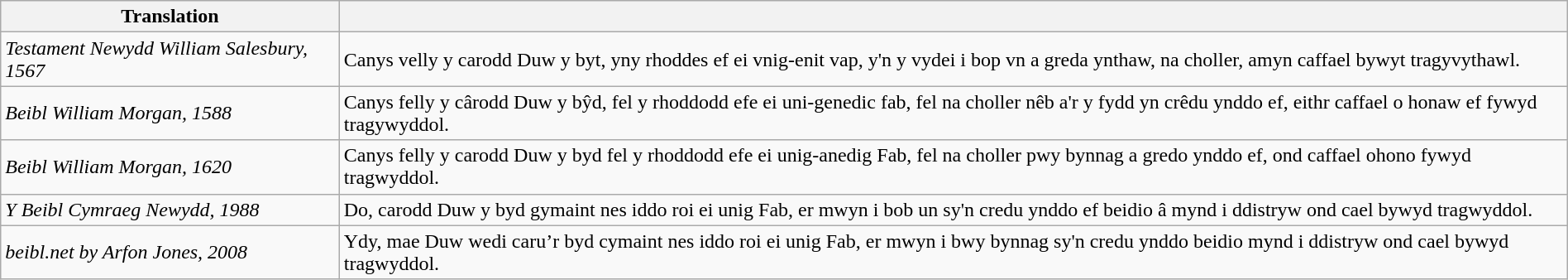<table class="wikitable" style="margin:auto">
<tr>
<th>Translation</th>
<th></th>
</tr>
<tr>
<td><em>Testament Newydd William Salesbury, 1567</em></td>
<td>Canys velly y carodd Duw y byt, yny rhoddes ef ei vnig-enit vap, y'n y vydei i bop vn a greda ynthaw, na choller, amyn caffael bywyt tragyvythawl.</td>
</tr>
<tr>
<td><em>Beibl William Morgan, 1588</em></td>
<td>Canys felly y cârodd Duw y bŷd, fel y rhoddodd efe ei uni-genedic fab, fel na choller nêb a'r y fydd yn crêdu ynddo ef, eithr caffael o honaw ef fywyd tragywyddol.</td>
</tr>
<tr>
<td><em>Beibl William Morgan, 1620</em></td>
<td>Canys felly y carodd Duw y byd fel y rhoddodd efe ei unig-anedig Fab, fel na choller pwy bynnag a gredo ynddo ef, ond caffael ohono fywyd tragwyddol.</td>
</tr>
<tr>
<td><em>Y Beibl Cymraeg Newydd, 1988</em></td>
<td>Do, carodd Duw y byd gymaint nes iddo roi ei unig Fab, er mwyn i bob un sy'n credu ynddo ef beidio â mynd i ddistryw ond cael bywyd tragwyddol.</td>
</tr>
<tr>
<td><em>beibl.net by Arfon Jones, 2008</em></td>
<td>Ydy, mae Duw wedi caru’r byd cymaint nes iddo roi ei unig Fab, er mwyn i bwy bynnag sy'n credu ynddo beidio mynd i ddistryw ond cael bywyd tragwyddol.</td>
</tr>
</table>
